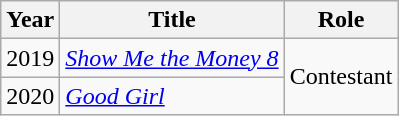<table class="wikitable">
<tr>
<th>Year</th>
<th>Title</th>
<th>Role</th>
</tr>
<tr>
<td>2019</td>
<td><em><a href='#'>Show Me the Money 8</a></em></td>
<td rowspan="2">Contestant</td>
</tr>
<tr>
<td>2020</td>
<td><em><a href='#'>Good Girl</a></em></td>
</tr>
</table>
